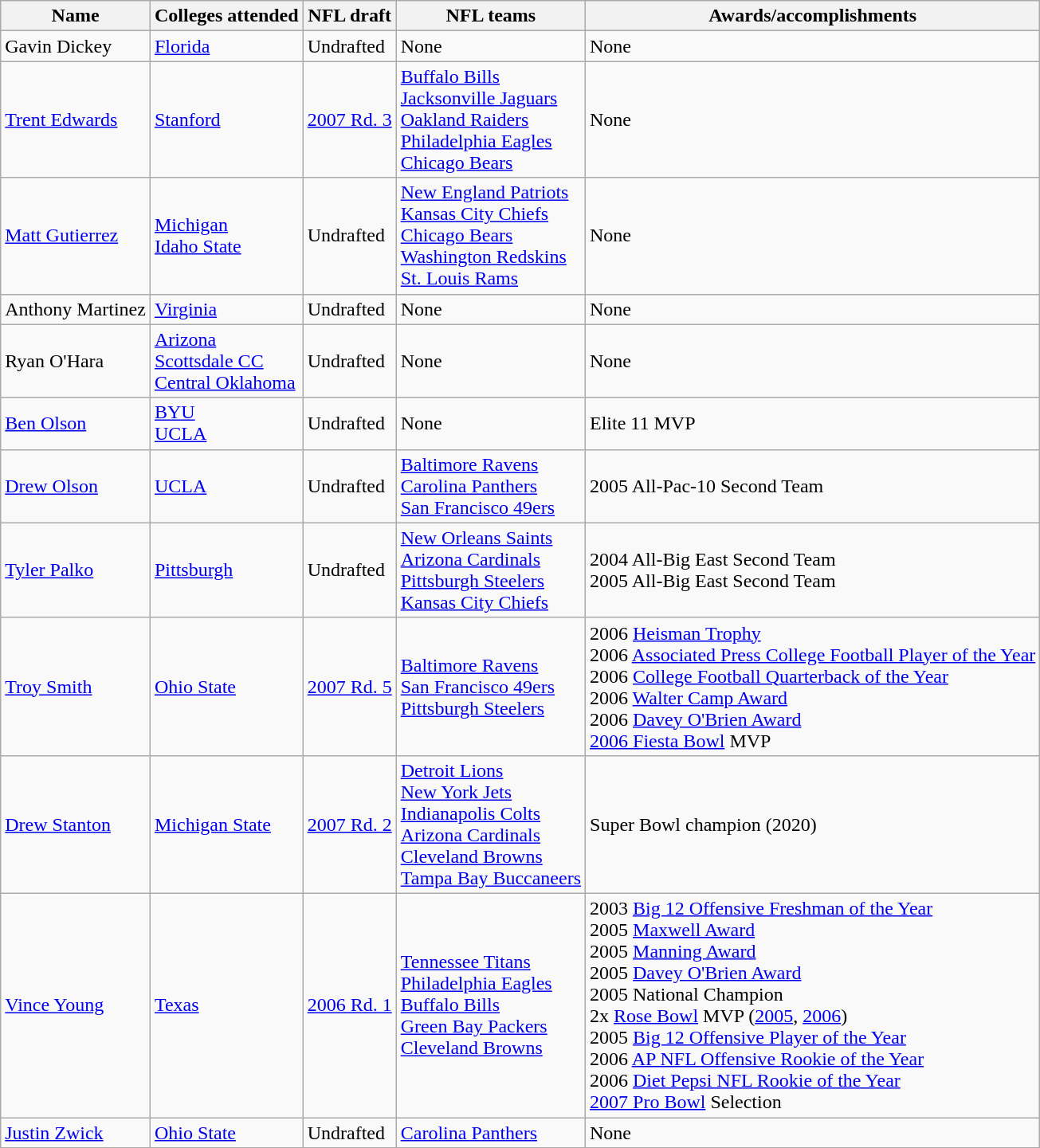<table class="wikitable">
<tr>
<th>Name</th>
<th>Colleges attended</th>
<th>NFL draft</th>
<th>NFL teams</th>
<th>Awards/accomplishments</th>
</tr>
<tr>
<td>Gavin Dickey</td>
<td><a href='#'>Florida</a></td>
<td>Undrafted</td>
<td>None</td>
<td>None</td>
</tr>
<tr>
<td><a href='#'>Trent Edwards</a></td>
<td><a href='#'>Stanford</a></td>
<td><a href='#'>2007 Rd. 3</a></td>
<td><a href='#'>Buffalo Bills</a><br><a href='#'>Jacksonville Jaguars</a><br><a href='#'>Oakland Raiders</a><br><a href='#'>Philadelphia Eagles</a><br><a href='#'>Chicago Bears</a></td>
<td>None</td>
</tr>
<tr>
<td><a href='#'>Matt Gutierrez</a></td>
<td><a href='#'>Michigan</a><br><a href='#'>Idaho State</a></td>
<td>Undrafted</td>
<td><a href='#'>New England Patriots</a><br><a href='#'>Kansas City Chiefs</a><br><a href='#'>Chicago Bears</a><br><a href='#'>Washington Redskins</a><br><a href='#'>St. Louis Rams</a></td>
<td>None</td>
</tr>
<tr>
<td>Anthony Martinez</td>
<td><a href='#'>Virginia</a></td>
<td>Undrafted</td>
<td>None</td>
<td>None</td>
</tr>
<tr>
<td>Ryan O'Hara</td>
<td><a href='#'>Arizona</a><br><a href='#'>Scottsdale CC</a><br><a href='#'>Central Oklahoma</a></td>
<td>Undrafted</td>
<td>None</td>
<td>None</td>
</tr>
<tr>
<td><a href='#'>Ben Olson</a></td>
<td><a href='#'>BYU</a><br><a href='#'>UCLA</a></td>
<td>Undrafted</td>
<td>None</td>
<td>Elite 11 MVP</td>
</tr>
<tr>
<td><a href='#'>Drew Olson</a></td>
<td><a href='#'>UCLA</a></td>
<td>Undrafted</td>
<td><a href='#'>Baltimore Ravens</a><br><a href='#'>Carolina Panthers</a><br><a href='#'>San Francisco 49ers</a></td>
<td>2005 All-Pac-10 Second Team</td>
</tr>
<tr>
<td><a href='#'>Tyler Palko</a></td>
<td><a href='#'>Pittsburgh</a></td>
<td>Undrafted</td>
<td><a href='#'>New Orleans Saints</a><br><a href='#'>Arizona Cardinals</a><br><a href='#'>Pittsburgh Steelers</a><br><a href='#'>Kansas City Chiefs</a></td>
<td>2004 All-Big East Second Team<br>2005 All-Big East Second Team</td>
</tr>
<tr>
<td><a href='#'>Troy Smith</a></td>
<td><a href='#'>Ohio State</a></td>
<td><a href='#'>2007 Rd. 5</a></td>
<td><a href='#'>Baltimore Ravens</a><br><a href='#'>San Francisco 49ers</a><br><a href='#'>Pittsburgh Steelers</a></td>
<td>2006 <a href='#'>Heisman Trophy</a><br>2006 <a href='#'>Associated Press College Football Player of the Year</a><br>2006 <a href='#'>College Football Quarterback of the Year</a><br>2006 <a href='#'>Walter Camp Award</a><br>2006 <a href='#'>Davey O'Brien Award</a><br><a href='#'>2006 Fiesta Bowl</a> MVP</td>
</tr>
<tr>
<td><a href='#'>Drew Stanton</a></td>
<td><a href='#'>Michigan State</a></td>
<td><a href='#'>2007 Rd. 2</a></td>
<td><a href='#'>Detroit Lions</a><br><a href='#'>New York Jets</a><br><a href='#'>Indianapolis Colts</a><br><a href='#'>Arizona Cardinals</a><br><a href='#'>Cleveland Browns</a><br><a href='#'>Tampa Bay Buccaneers</a></td>
<td>Super Bowl champion (2020)</td>
</tr>
<tr>
<td><a href='#'>Vince Young</a></td>
<td><a href='#'>Texas</a></td>
<td><a href='#'>2006 Rd. 1</a></td>
<td><a href='#'>Tennessee Titans</a><br><a href='#'>Philadelphia Eagles</a><br><a href='#'>Buffalo Bills</a><br><a href='#'>Green Bay Packers</a><br><a href='#'>Cleveland Browns</a></td>
<td>2003 <a href='#'>Big 12 Offensive Freshman of the Year</a><br>2005 <a href='#'>Maxwell Award</a><br>2005 <a href='#'>Manning Award</a><br>2005 <a href='#'>Davey O'Brien Award</a><br>2005 National Champion<br>2x <a href='#'>Rose Bowl</a> MVP (<a href='#'>2005</a>, <a href='#'>2006</a>)<br>2005 <a href='#'>Big 12 Offensive Player of the Year</a><br>2006 <a href='#'>AP NFL Offensive Rookie of the Year</a><br>2006 <a href='#'>Diet Pepsi NFL Rookie of the Year</a><br><a href='#'>2007 Pro Bowl</a> Selection</td>
</tr>
<tr>
<td><a href='#'>Justin Zwick</a></td>
<td><a href='#'>Ohio State</a></td>
<td>Undrafted</td>
<td><a href='#'>Carolina Panthers</a></td>
<td>None</td>
</tr>
</table>
